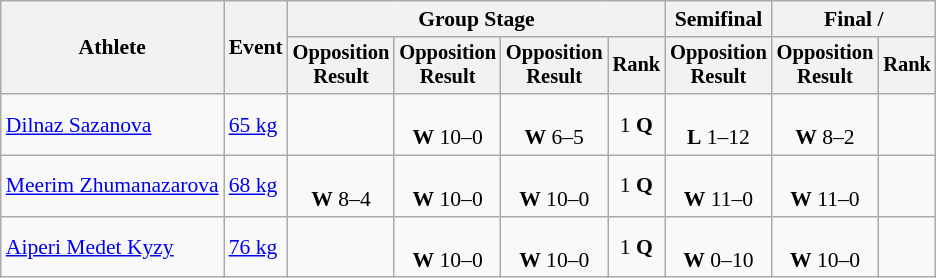<table class=wikitable style=font-size:90%;text-align:center>
<tr>
<th rowspan=2>Athlete</th>
<th rowspan=2>Event</th>
<th colspan=4>Group Stage</th>
<th>Semifinal</th>
<th colspan=2>Final / </th>
</tr>
<tr style=font-size:95%>
<th>Opposition<br>Result</th>
<th>Opposition<br>Result</th>
<th>Opposition<br>Result</th>
<th>Rank</th>
<th>Opposition<br>Result</th>
<th>Opposition<br>Result</th>
<th>Rank</th>
</tr>
<tr>
<td align=left><a href='#'>Dilnaz Sazanova</a></td>
<td align=left><a href='#'>65 kg</a></td>
<td></td>
<td><br><strong>W</strong> 10–0</td>
<td><br><strong>W</strong> 6–5</td>
<td>1 <strong>Q</strong></td>
<td><br><strong>L</strong> 1–12</td>
<td><br><strong>W</strong> 8–2</td>
<td></td>
</tr>
<tr>
<td align=left><a href='#'>Meerim Zhumanazarova</a></td>
<td align=left><a href='#'>68 kg</a></td>
<td><br><strong>W</strong> 8–4</td>
<td><br><strong>W</strong> 10–0</td>
<td><br><strong>W</strong> 10–0</td>
<td>1 <strong>Q</strong></td>
<td><br><strong>W</strong> 11–0</td>
<td><br><strong>W</strong> 11–0</td>
<td></td>
</tr>
<tr>
<td align=left><a href='#'>Aiperi Medet Kyzy</a></td>
<td align=left><a href='#'>76 kg</a></td>
<td></td>
<td><br><strong>W</strong> 10–0</td>
<td><br><strong>W</strong> 10–0</td>
<td>1 <strong>Q</strong></td>
<td><br><strong>W</strong> 0–10</td>
<td><br><strong>W</strong> 10–0</td>
<td></td>
</tr>
</table>
